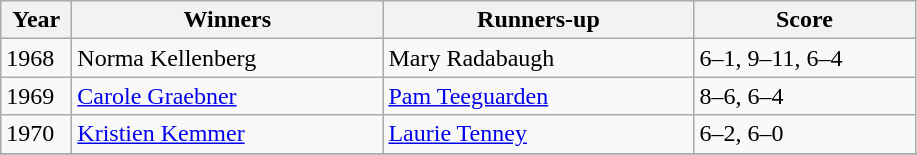<table class="wikitable">
<tr>
<th style="width:40px">Year</th>
<th style="width:200px">Winners</th>
<th style="width:200px">Runners-up</th>
<th style="width:140px" class="unsortable">Score</th>
</tr>
<tr>
<td>1968</td>
<td> Norma Kellenberg</td>
<td> Mary Radabaugh</td>
<td>6–1, 9–11, 6–4</td>
</tr>
<tr>
<td>1969</td>
<td> <a href='#'>Carole Graebner</a></td>
<td> <a href='#'>Pam Teeguarden</a></td>
<td>8–6, 6–4</td>
</tr>
<tr>
<td>1970</td>
<td> <a href='#'>Kristien Kemmer</a></td>
<td> <a href='#'>Laurie Tenney</a></td>
<td>6–2, 6–0</td>
</tr>
<tr>
</tr>
</table>
